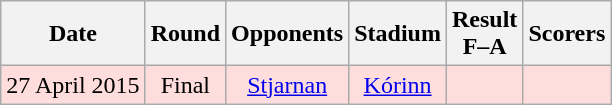<table class="wikitable" style="text-align:center">
<tr>
<th>Date</th>
<th>Round</th>
<th>Opponents</th>
<th>Stadium</th>
<th>Result<br>F–A</th>
<th>Scorers</th>
</tr>
<tr bgcolor="#ffdddd">
<td>27 April 2015</td>
<td>Final</td>
<td><a href='#'>Stjarnan</a></td>
<td><a href='#'>Kórinn</a></td>
<td></td>
<td></td>
</tr>
</table>
